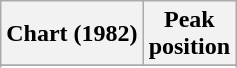<table class="wikitable plainrowheaders" style="text-align:center">
<tr>
<th>Chart (1982)</th>
<th>Peak<br>position</th>
</tr>
<tr>
</tr>
<tr>
</tr>
</table>
